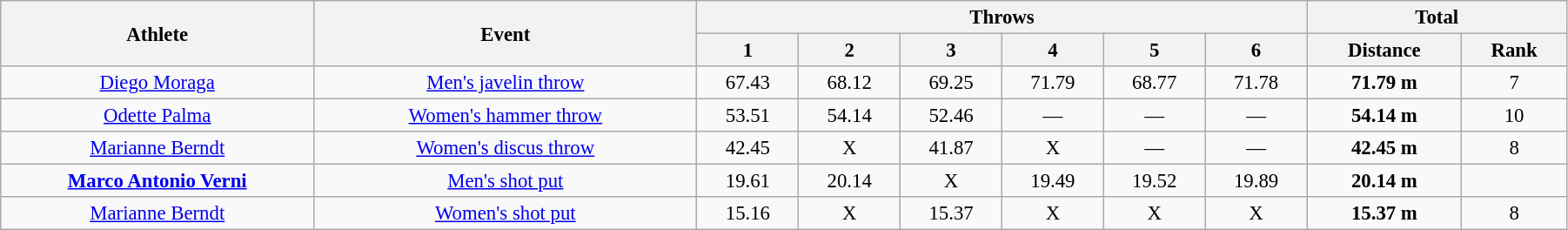<table class="wikitable" style="font-size:95%; text-align:center;" width="95%">
<tr>
<th rowspan="2">Athlete</th>
<th rowspan="2">Event</th>
<th colspan="6">Throws</th>
<th colspan="2">Total</th>
</tr>
<tr>
<th>1</th>
<th>2</th>
<th>3</th>
<th>4</th>
<th>5</th>
<th>6</th>
<th>Distance</th>
<th>Rank</th>
</tr>
<tr>
<td width=20%><a href='#'>Diego Moraga</a></td>
<td><a href='#'>Men's javelin throw</a></td>
<td>67.43</td>
<td>68.12</td>
<td>69.25</td>
<td>71.79</td>
<td>68.77</td>
<td>71.78</td>
<td><strong>71.79 m </strong></td>
<td>7</td>
</tr>
<tr>
<td width=20%><a href='#'>Odette Palma</a></td>
<td><a href='#'>Women's hammer throw</a></td>
<td>53.51</td>
<td>54.14</td>
<td>52.46</td>
<td>—</td>
<td>—</td>
<td>—</td>
<td><strong>54.14 m </strong></td>
<td>10</td>
</tr>
<tr>
<td width=20%><a href='#'>Marianne Berndt</a></td>
<td><a href='#'>Women's discus throw</a></td>
<td>42.45</td>
<td>X</td>
<td>41.87</td>
<td>X</td>
<td>—</td>
<td>—</td>
<td><strong>42.45 m </strong></td>
<td>8</td>
</tr>
<tr>
<td width=20%><strong><a href='#'>Marco Antonio Verni</a></strong></td>
<td><a href='#'>Men's shot put</a></td>
<td>19.61</td>
<td>20.14</td>
<td>X</td>
<td>19.49</td>
<td>19.52</td>
<td>19.89</td>
<td><strong>20.14 m </strong></td>
<td></td>
</tr>
<tr>
<td width=20%><a href='#'>Marianne Berndt</a></td>
<td><a href='#'>Women's shot put</a></td>
<td>15.16</td>
<td>X</td>
<td>15.37</td>
<td>X</td>
<td>X</td>
<td>X</td>
<td><strong>15.37 m </strong></td>
<td>8</td>
</tr>
</table>
